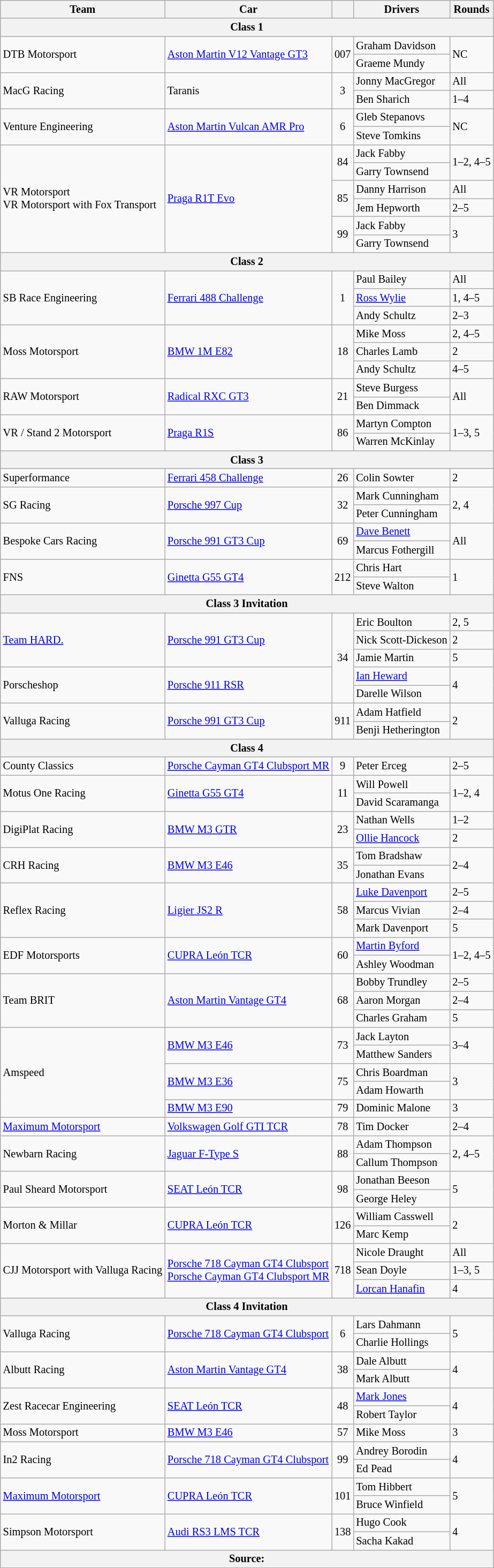<table class="wikitable" style="font-size: 85%">
<tr>
<th>Team</th>
<th>Car</th>
<th></th>
<th>Drivers</th>
<th>Rounds</th>
</tr>
<tr>
<th colspan=5>Class 1</th>
</tr>
<tr>
<td rowspan=2>DTB Motorsport</td>
<td rowspan=2><a href='#'>Aston Martin V12 Vantage GT3</a></td>
<td rowspan=2 align=center>007</td>
<td> Graham Davidson</td>
<td rowspan=2>NC</td>
</tr>
<tr>
<td> Graeme Mundy</td>
</tr>
<tr>
<td rowspan=2>MacG Racing</td>
<td rowspan=2>Taranis</td>
<td rowspan=2 align=center>3</td>
<td> Jonny MacGregor</td>
<td>All</td>
</tr>
<tr>
<td> Ben Sharich</td>
<td>1–4</td>
</tr>
<tr>
<td rowspan=2>Venture Engineering</td>
<td rowspan=2><a href='#'>Aston Martin Vulcan AMR Pro</a></td>
<td rowspan=2 align=center>6</td>
<td> Gleb Stepanovs</td>
<td rowspan=2>NC</td>
</tr>
<tr>
<td> Steve Tomkins</td>
</tr>
<tr>
<td rowspan=6>VR Motorsport<br>VR Motorsport with Fox Transport</td>
<td rowspan=6><a href='#'>Praga R1T Evo</a></td>
<td rowspan=2 align=center>84</td>
<td> Jack Fabby</td>
<td rowspan=2>1–2, 4–5</td>
</tr>
<tr>
<td> Garry Townsend</td>
</tr>
<tr>
<td rowspan=2 align=center>85</td>
<td> Danny Harrison</td>
<td>All</td>
</tr>
<tr>
<td> Jem Hepworth</td>
<td>2–5</td>
</tr>
<tr>
<td rowspan=2 align=center>99</td>
<td> Jack Fabby</td>
<td rowspan=2>3</td>
</tr>
<tr>
<td> Garry Townsend</td>
</tr>
<tr>
<th colspan=5>Class 2</th>
</tr>
<tr>
<td rowspan=3>SB Race Engineering</td>
<td rowspan=3><a href='#'>Ferrari 488 Challenge</a></td>
<td rowspan=3 align=center>1</td>
<td> Paul Bailey</td>
<td>All</td>
</tr>
<tr>
<td> <a href='#'>Ross Wylie</a></td>
<td>1, 4–5</td>
</tr>
<tr>
<td> Andy Schultz</td>
<td>2–3</td>
</tr>
<tr>
<td rowspan=3>Moss Motorsport</td>
<td rowspan=3><a href='#'>BMW 1M E82</a></td>
<td rowspan=3 align=center>18</td>
<td> Mike Moss</td>
<td>2, 4–5</td>
</tr>
<tr>
<td> Charles Lamb</td>
<td>2</td>
</tr>
<tr>
<td> Andy Schultz</td>
<td>4–5</td>
</tr>
<tr>
<td rowspan=2>RAW Motorsport</td>
<td rowspan=2><a href='#'>Radical RXC GT3</a></td>
<td rowspan=2 align=center>21</td>
<td> Steve Burgess</td>
<td rowspan=2>All</td>
</tr>
<tr>
<td> Ben Dimmack</td>
</tr>
<tr>
<td rowspan=2>VR / Stand 2 Motorsport</td>
<td rowspan=2><a href='#'>Praga R1S</a></td>
<td rowspan=2 align=center>86</td>
<td> Martyn Compton</td>
<td rowspan=2>1–3, 5</td>
</tr>
<tr>
<td> Warren McKinlay</td>
</tr>
<tr>
<th colspan=5>Class 3</th>
</tr>
<tr>
<td>Superformance</td>
<td><a href='#'>Ferrari 458 Challenge</a></td>
<td align=center>26</td>
<td> Colin Sowter</td>
<td>2</td>
</tr>
<tr>
<td rowspan=2>SG Racing</td>
<td rowspan=2><a href='#'>Porsche 997 Cup</a></td>
<td rowspan=2 align=center>32</td>
<td> Mark Cunningham</td>
<td rowspan=2>2, 4</td>
</tr>
<tr>
<td> Peter Cunningham</td>
</tr>
<tr>
<td rowspan=2>Bespoke Cars Racing</td>
<td rowspan=2><a href='#'>Porsche 991 GT3 Cup</a></td>
<td rowspan=2 align=center>69</td>
<td> <a href='#'>Dave Benett</a></td>
<td rowspan=2>All</td>
</tr>
<tr>
<td> Marcus Fothergill</td>
</tr>
<tr>
<td rowspan=2>FNS</td>
<td rowspan=2><a href='#'>Ginetta G55 GT4</a></td>
<td rowspan=2 align=center>212</td>
<td> Chris Hart</td>
<td rowspan=2>1</td>
</tr>
<tr>
<td> Steve Walton</td>
</tr>
<tr>
<th colspan=5>Class 3 Invitation</th>
</tr>
<tr>
<td rowspan=3><a href='#'>Team HARD.</a></td>
<td rowspan=3><a href='#'>Porsche 991 GT3 Cup</a></td>
<td rowspan=5 align=center>34</td>
<td> Eric Boulton</td>
<td>2, 5</td>
</tr>
<tr>
<td> Nick Scott-Dickeson</td>
<td>2</td>
</tr>
<tr>
<td> Jamie Martin</td>
<td>5</td>
</tr>
<tr>
<td rowspan=2>Porscheshop</td>
<td rowspan=2><a href='#'>Porsche 911 RSR</a></td>
<td> <a href='#'>Ian Heward</a></td>
<td rowspan=2>4</td>
</tr>
<tr>
<td> Darelle Wilson</td>
</tr>
<tr>
<td rowspan=2>Valluga Racing</td>
<td rowspan=2><a href='#'>Porsche 991 GT3 Cup</a></td>
<td rowspan=2 align=center>911</td>
<td> Adam Hatfield</td>
<td rowspan=2>2</td>
</tr>
<tr>
<td> Benji Hetherington</td>
</tr>
<tr>
<th colspan=5>Class 4</th>
</tr>
<tr>
<td>County Classics</td>
<td><a href='#'>Porsche Cayman GT4 Clubsport MR</a></td>
<td align=center>9</td>
<td> Peter Erceg</td>
<td>2–5</td>
</tr>
<tr>
<td rowspan=2>Motus One Racing</td>
<td rowspan=2><a href='#'>Ginetta G55 GT4</a></td>
<td rowspan=2 align=center>11</td>
<td> Will Powell</td>
<td rowspan=2>1–2, 4</td>
</tr>
<tr>
<td> David Scaramanga</td>
</tr>
<tr>
<td rowspan=2>DigiPlat Racing</td>
<td rowspan=2><a href='#'>BMW M3 GTR</a></td>
<td rowspan=2 align=center>23</td>
<td> Nathan Wells</td>
<td>1–2</td>
</tr>
<tr>
<td> <a href='#'>Ollie Hancock</a></td>
<td>2</td>
</tr>
<tr>
<td rowspan=2>CRH Racing</td>
<td rowspan=2><a href='#'>BMW M3 E46</a></td>
<td rowspan=2 align=center>35</td>
<td> Tom Bradshaw</td>
<td rowspan=2>2–4</td>
</tr>
<tr>
<td> Jonathan Evans</td>
</tr>
<tr>
<td rowspan=3>Reflex Racing</td>
<td rowspan=3><a href='#'>Ligier JS2 R</a></td>
<td rowspan=3 align=center>58</td>
<td> <a href='#'>Luke Davenport</a></td>
<td>2–5</td>
</tr>
<tr>
<td> Marcus Vivian</td>
<td>2–4</td>
</tr>
<tr>
<td> Mark Davenport</td>
<td>5</td>
</tr>
<tr>
<td rowspan=2>EDF Motorsports</td>
<td rowspan=2><a href='#'>CUPRA León TCR</a></td>
<td rowspan=2 align=center>60</td>
<td> <a href='#'>Martin Byford</a></td>
<td rowspan=2>1–2, 4–5</td>
</tr>
<tr>
<td> Ashley Woodman</td>
</tr>
<tr>
<td rowspan=3>Team BRIT</td>
<td rowspan=3><a href='#'>Aston Martin Vantage GT4</a></td>
<td rowspan=3 align=center>68</td>
<td> Bobby Trundley</td>
<td>2–5</td>
</tr>
<tr>
<td> Aaron Morgan</td>
<td>2–4</td>
</tr>
<tr>
<td> Charles Graham</td>
<td>5</td>
</tr>
<tr>
<td rowspan=5>Amspeed</td>
<td rowspan=2><a href='#'>BMW M3 E46</a></td>
<td rowspan=2 align=center>73</td>
<td> Jack Layton</td>
<td rowspan=2>3–4</td>
</tr>
<tr>
<td> Matthew Sanders</td>
</tr>
<tr>
<td rowspan=2><a href='#'>BMW M3 E36</a></td>
<td rowspan=2 align=center>75</td>
<td> Chris Boardman</td>
<td rowspan=2>3</td>
</tr>
<tr>
<td> Adam Howarth</td>
</tr>
<tr>
<td><a href='#'>BMW M3 E90</a></td>
<td align=center>79</td>
<td> Dominic Malone</td>
<td>3</td>
</tr>
<tr>
<td><a href='#'>Maximum Motorsport</a></td>
<td><a href='#'>Volkswagen Golf GTI TCR</a></td>
<td align=center>78</td>
<td> Tim Docker</td>
<td>2–4</td>
</tr>
<tr>
<td rowspan=2>Newbarn Racing</td>
<td rowspan=2><a href='#'>Jaguar F-Type S</a></td>
<td rowspan=2 align=center>88</td>
<td> Adam Thompson</td>
<td rowspan=2>2, 4–5</td>
</tr>
<tr>
<td> Callum Thompson</td>
</tr>
<tr>
<td rowspan=2>Paul Sheard Motorsport</td>
<td rowspan=2><a href='#'>SEAT León TCR</a></td>
<td rowspan=2 align=center>98</td>
<td> Jonathan Beeson</td>
<td rowspan=2>5</td>
</tr>
<tr>
<td> George Heley</td>
</tr>
<tr>
<td rowspan=2>Morton & Millar</td>
<td rowspan=2><a href='#'>CUPRA León TCR</a></td>
<td rowspan=2 align=center>126</td>
<td> William Casswell</td>
<td rowspan=2>2</td>
</tr>
<tr>
<td> Marc Kemp</td>
</tr>
<tr>
<td rowspan=3>CJJ Motorsport with Valluga Racing</td>
<td rowspan=3><a href='#'>Porsche 718 Cayman GT4 Clubsport</a><br><a href='#'>Porsche Cayman GT4 Clubsport MR</a> </td>
<td rowspan=3 align=center>718</td>
<td> Nicole Draught</td>
<td>All</td>
</tr>
<tr>
<td> Sean Doyle</td>
<td>1–3, 5</td>
</tr>
<tr>
<td> <a href='#'>Lorcan Hanafin</a></td>
<td>4</td>
</tr>
<tr>
<th colspan=5>Class 4 Invitation</th>
</tr>
<tr>
<td rowspan=2>Valluga Racing</td>
<td rowspan=2><a href='#'>Porsche 718 Cayman GT4 Clubsport</a></td>
<td rowspan=2 align=center>6</td>
<td> Lars Dahmann</td>
<td rowspan=2>5</td>
</tr>
<tr>
<td> Charlie Hollings</td>
</tr>
<tr>
<td rowspan=2>Albutt Racing</td>
<td rowspan=2><a href='#'>Aston Martin Vantage GT4</a></td>
<td rowspan=2 align=center>38</td>
<td> Dale Albutt</td>
<td rowspan=2>4</td>
</tr>
<tr>
<td> Mark Albutt</td>
</tr>
<tr>
<td rowspan=2>Zest Racecar Engineering</td>
<td rowspan=2><a href='#'>SEAT León TCR</a></td>
<td rowspan=2 align=center>48</td>
<td> <a href='#'>Mark Jones</a></td>
<td rowspan=2>4</td>
</tr>
<tr>
<td> Robert Taylor</td>
</tr>
<tr>
<td>Moss Motorsport</td>
<td><a href='#'>BMW M3 E46</a></td>
<td align=center>57</td>
<td> Mike Moss</td>
<td>3</td>
</tr>
<tr>
<td rowspan=2>In2 Racing</td>
<td rowspan=2><a href='#'>Porsche 718 Cayman GT4 Clubsport</a></td>
<td rowspan=2 align=center>99</td>
<td> Andrey Borodin</td>
<td rowspan=2>4</td>
</tr>
<tr>
<td> Ed Pead</td>
</tr>
<tr>
<td rowspan=2><a href='#'>Maximum Motorsport</a></td>
<td rowspan=2><a href='#'>CUPRA León TCR</a></td>
<td rowspan=2 align=center>101</td>
<td> Tom Hibbert</td>
<td rowspan=2>5</td>
</tr>
<tr>
<td> Bruce Winfield</td>
</tr>
<tr>
<td rowspan=2>Simpson Motorsport</td>
<td rowspan=2><a href='#'>Audi RS3 LMS TCR</a></td>
<td rowspan=2 align=center>138</td>
<td> Hugo Cook</td>
<td rowspan=2>4</td>
</tr>
<tr>
<td> Sacha Kakad</td>
</tr>
<tr>
<th colspan=5>Source:</th>
</tr>
<tr>
</tr>
</table>
